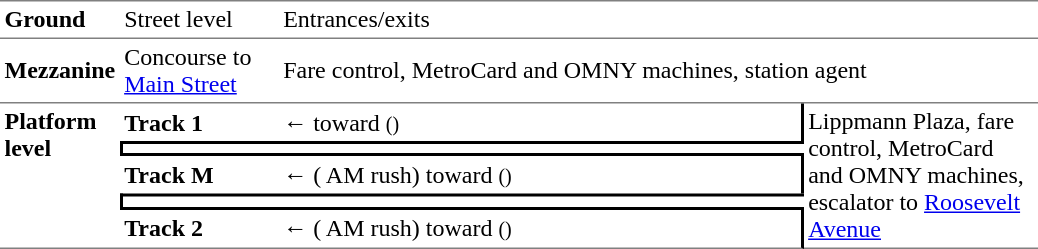<table cellspacing=0 cellpadding=3>
<tr>
<td style="border-top:solid 1px gray;" width=50><strong>Ground</strong></td>
<td style="border-top:solid 1px gray;" width=100>Street level</td>
<td style="border-top:solid 1px gray;" width=500 colspan=2>Entrances/exits</td>
</tr>
<tr>
<td style="border-top:solid 1px gray;border-bottom:solid 1px gray;"><strong>Mezzanine</strong></td>
<td style="border-top:solid 1px gray;border-bottom:solid 1px gray;">Concourse to <a href='#'>Main Street</a></td>
<td style="border-top:solid 1px gray;border-bottom:solid 1px gray;" colspan=2>Fare control, MetroCard and OMNY machines, station agent</td>
</tr>
<tr>
<td style="border-bottom:solid 1px gray;vertical-align:top;" rowspan=5><strong>Platform level</strong></td>
<td><span><strong>Track 1</strong></span></td>
<td style="border-right:solid 2px black;">←  toward  <small>()</small></td>
<td style="border-bottom:solid 1px gray;" width=150 rowspan=5>Lippmann Plaza, fare control, MetroCard and OMNY machines, escalator to <a href='#'>Roosevelt Avenue</a><br></td>
</tr>
<tr>
<td style="border-top:solid 2px black;border-left:solid 2px black;border-bottom:solid 2px black;text-align:center;" colspan=2></td>
</tr>
<tr>
<td><span><strong>Track M</strong></span></td>
<td style="border-right:solid 2px black;">←  ( AM rush) toward  <small>()</small></td>
</tr>
<tr>
<td style="border-top:solid 2px black;border-left:solid 2px black;border-bottom:solid 2px black;text-align:center;" colspan=2></td>
</tr>
<tr>
<td style="border-bottom:solid 1px gray;"><span><strong>Track 2</strong></span></td>
<td style="border-right:solid 2px black;border-bottom:solid 1px gray;">←  ( AM rush) toward  <small>()</small></td>
</tr>
</table>
